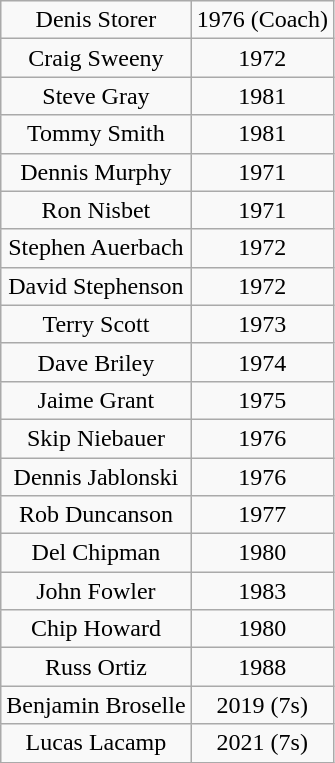<table class="wikitable">
<tr align="center">
<td>Denis Storer</td>
<td>1976 (Coach)</td>
</tr>
<tr align="center">
<td>Craig Sweeny</td>
<td>1972</td>
</tr>
<tr align="center">
<td>Steve Gray</td>
<td>1981</td>
</tr>
<tr align="center">
<td>Tommy Smith</td>
<td>1981</td>
</tr>
<tr align="center">
<td>Dennis Murphy</td>
<td>1971</td>
</tr>
<tr align="center">
<td>Ron Nisbet</td>
<td>1971</td>
</tr>
<tr align="center">
<td>Stephen Auerbach</td>
<td>1972</td>
</tr>
<tr align="center">
<td>David Stephenson</td>
<td>1972</td>
</tr>
<tr align="center">
<td>Terry Scott</td>
<td>1973</td>
</tr>
<tr align="center">
<td>Dave Briley</td>
<td>1974</td>
</tr>
<tr align="center">
<td>Jaime Grant</td>
<td>1975</td>
</tr>
<tr align="center">
<td>Skip Niebauer</td>
<td>1976</td>
</tr>
<tr align="center">
<td>Dennis Jablonski</td>
<td>1976</td>
</tr>
<tr align="center">
<td>Rob Duncanson</td>
<td>1977</td>
</tr>
<tr align="center">
<td>Del Chipman</td>
<td>1980</td>
</tr>
<tr align="center">
<td>John Fowler</td>
<td>1983</td>
</tr>
<tr align="center">
<td>Chip Howard</td>
<td>1980</td>
</tr>
<tr align="center">
<td>Russ Ortiz</td>
<td>1988</td>
</tr>
<tr align="center">
<td>Benjamin Broselle</td>
<td>2019 (7s)</td>
</tr>
<tr align="center">
<td>Lucas Lacamp</td>
<td>2021 (7s)</td>
</tr>
</table>
